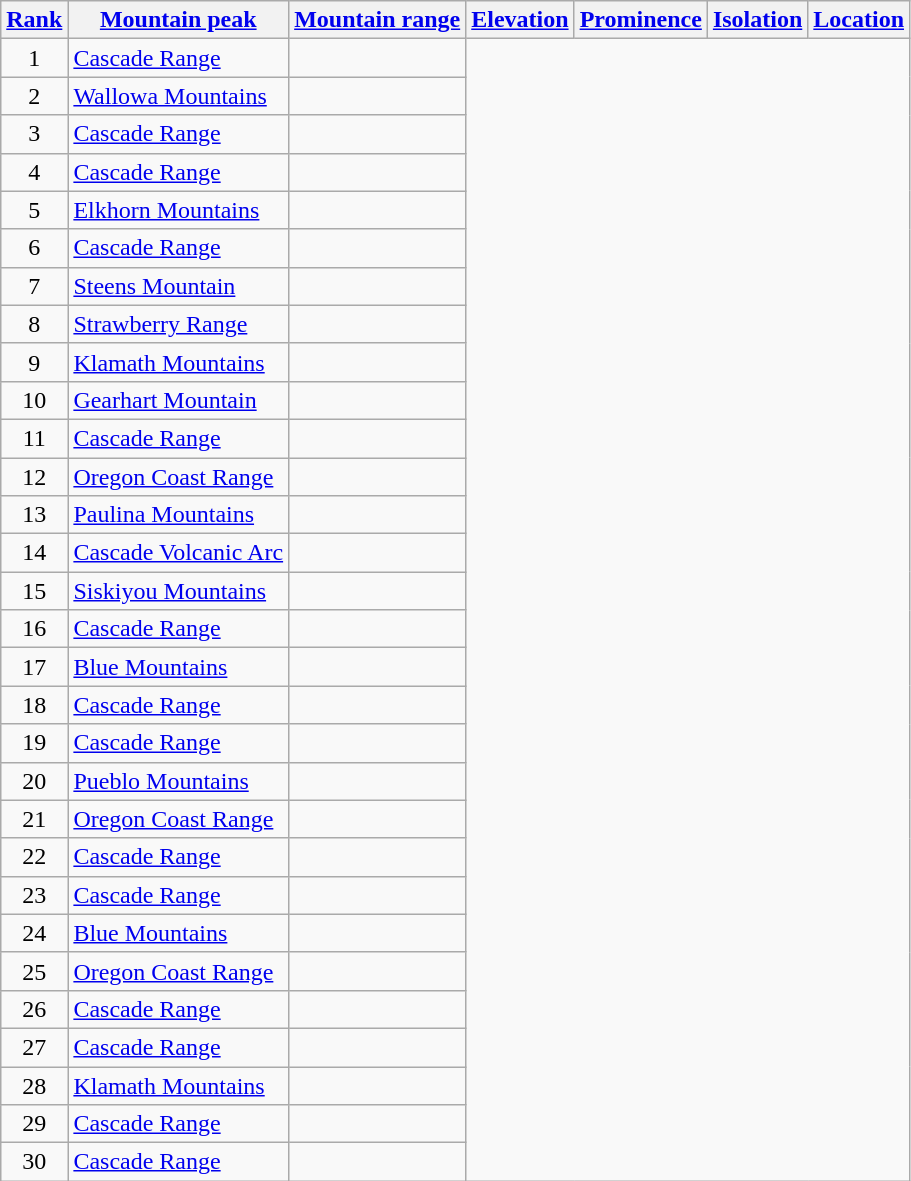<table class="wikitable sortable">
<tr>
<th><a href='#'>Rank</a></th>
<th><a href='#'>Mountain peak</a></th>
<th><a href='#'>Mountain range</a></th>
<th><a href='#'>Elevation</a></th>
<th><a href='#'>Prominence</a></th>
<th><a href='#'>Isolation</a></th>
<th><a href='#'>Location</a></th>
</tr>
<tr>
<td align=center>1<br></td>
<td><a href='#'>Cascade Range</a><br></td>
<td></td>
</tr>
<tr>
<td align=center>2<br></td>
<td><a href='#'>Wallowa Mountains</a><br></td>
<td></td>
</tr>
<tr>
<td align=center>3<br></td>
<td><a href='#'>Cascade Range</a><br></td>
<td></td>
</tr>
<tr>
<td align=center>4<br></td>
<td><a href='#'>Cascade Range</a><br></td>
<td></td>
</tr>
<tr>
<td align=center>5<br></td>
<td><a href='#'>Elkhorn Mountains</a><br></td>
<td></td>
</tr>
<tr>
<td align=center>6<br></td>
<td><a href='#'>Cascade Range</a><br></td>
<td></td>
</tr>
<tr>
<td align=center>7<br></td>
<td><a href='#'>Steens Mountain</a><br></td>
<td></td>
</tr>
<tr>
<td align=center>8<br></td>
<td><a href='#'>Strawberry Range</a><br></td>
<td></td>
</tr>
<tr>
<td align=center>9<br></td>
<td><a href='#'>Klamath Mountains</a><br></td>
<td></td>
</tr>
<tr>
<td align=center>10<br></td>
<td><a href='#'>Gearhart Mountain</a><br></td>
<td></td>
</tr>
<tr>
<td align=center>11<br></td>
<td><a href='#'>Cascade Range</a><br></td>
<td></td>
</tr>
<tr>
<td align=center>12<br></td>
<td><a href='#'>Oregon Coast Range</a><br></td>
<td></td>
</tr>
<tr>
<td align=center>13<br></td>
<td><a href='#'>Paulina Mountains</a><br></td>
<td></td>
</tr>
<tr>
<td align=center>14<br></td>
<td><a href='#'>Cascade Volcanic Arc</a><br></td>
<td></td>
</tr>
<tr>
<td align=center>15<br></td>
<td><a href='#'>Siskiyou Mountains</a><br></td>
<td></td>
</tr>
<tr>
<td align=center>16<br></td>
<td><a href='#'>Cascade Range</a><br></td>
<td></td>
</tr>
<tr>
<td align=center>17<br></td>
<td><a href='#'>Blue Mountains</a><br></td>
<td></td>
</tr>
<tr>
<td align=center>18<br></td>
<td><a href='#'>Cascade Range</a><br></td>
<td></td>
</tr>
<tr>
<td align=center>19<br></td>
<td><a href='#'>Cascade Range</a><br></td>
<td></td>
</tr>
<tr>
<td align=center>20<br></td>
<td><a href='#'>Pueblo Mountains</a><br></td>
<td></td>
</tr>
<tr>
<td align=center>21<br></td>
<td><a href='#'>Oregon Coast Range</a><br></td>
<td></td>
</tr>
<tr>
<td align=center>22<br></td>
<td><a href='#'>Cascade Range</a><br></td>
<td></td>
</tr>
<tr>
<td align=center>23<br></td>
<td><a href='#'>Cascade Range</a><br></td>
<td></td>
</tr>
<tr>
<td align=center>24<br></td>
<td><a href='#'>Blue Mountains</a><br></td>
<td></td>
</tr>
<tr>
<td align=center>25<br></td>
<td><a href='#'>Oregon Coast Range</a><br></td>
<td></td>
</tr>
<tr>
<td align=center>26<br></td>
<td><a href='#'>Cascade Range</a><br></td>
<td></td>
</tr>
<tr>
<td align=center>27<br></td>
<td><a href='#'>Cascade Range</a><br></td>
<td></td>
</tr>
<tr>
<td align=center>28<br></td>
<td><a href='#'>Klamath Mountains</a><br></td>
<td></td>
</tr>
<tr>
<td align=center>29<br></td>
<td><a href='#'>Cascade Range</a><br></td>
<td></td>
</tr>
<tr>
<td align=center>30<br></td>
<td><a href='#'>Cascade Range</a><br></td>
<td></td>
</tr>
</table>
